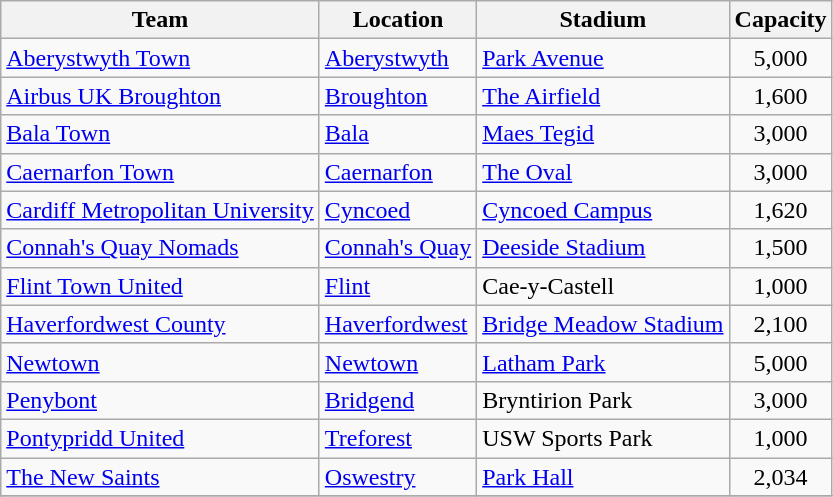<table class="wikitable sortable">
<tr>
<th>Team</th>
<th>Location</th>
<th>Stadium</th>
<th>Capacity</th>
</tr>
<tr>
<td><a href='#'>Aberystwyth Town</a></td>
<td><a href='#'>Aberystwyth</a></td>
<td><a href='#'>Park Avenue</a></td>
<td align="center">5,000</td>
</tr>
<tr>
<td><a href='#'>Airbus UK Broughton</a></td>
<td><a href='#'>Broughton</a></td>
<td><a href='#'>The Airfield</a></td>
<td align="center">1,600</td>
</tr>
<tr>
<td><a href='#'>Bala Town</a></td>
<td><a href='#'>Bala</a></td>
<td><a href='#'>Maes Tegid</a></td>
<td align="center">3,000</td>
</tr>
<tr>
<td><a href='#'>Caernarfon Town</a></td>
<td><a href='#'>Caernarfon</a></td>
<td><a href='#'>The Oval</a></td>
<td align="center">3,000</td>
</tr>
<tr>
<td><a href='#'>Cardiff Metropolitan University</a></td>
<td><a href='#'>Cyncoed</a></td>
<td><a href='#'>Cyncoed Campus</a></td>
<td align="center">1,620</td>
</tr>
<tr>
<td><a href='#'>Connah's Quay Nomads</a></td>
<td><a href='#'>Connah's Quay</a></td>
<td><a href='#'>Deeside Stadium</a></td>
<td align="center">1,500</td>
</tr>
<tr>
<td><a href='#'>Flint Town United</a></td>
<td><a href='#'>Flint</a></td>
<td>Cae-y-Castell</td>
<td align="center">1,000</td>
</tr>
<tr>
<td><a href='#'>Haverfordwest County</a></td>
<td><a href='#'>Haverfordwest</a></td>
<td><a href='#'>Bridge Meadow Stadium</a></td>
<td align="center">2,100</td>
</tr>
<tr>
<td><a href='#'>Newtown</a></td>
<td><a href='#'>Newtown</a></td>
<td><a href='#'>Latham Park</a></td>
<td align="center">5,000</td>
</tr>
<tr>
<td><a href='#'>Penybont</a></td>
<td><a href='#'>Bridgend</a></td>
<td>Bryntirion Park</td>
<td align="center">3,000</td>
</tr>
<tr>
<td><a href='#'>Pontypridd United</a></td>
<td><a href='#'>Treforest</a></td>
<td>USW Sports Park</td>
<td align="center">1,000</td>
</tr>
<tr>
<td><a href='#'>The New Saints</a></td>
<td> <a href='#'>Oswestry</a></td>
<td><a href='#'>Park Hall</a></td>
<td align="center">2,034</td>
</tr>
<tr>
</tr>
</table>
